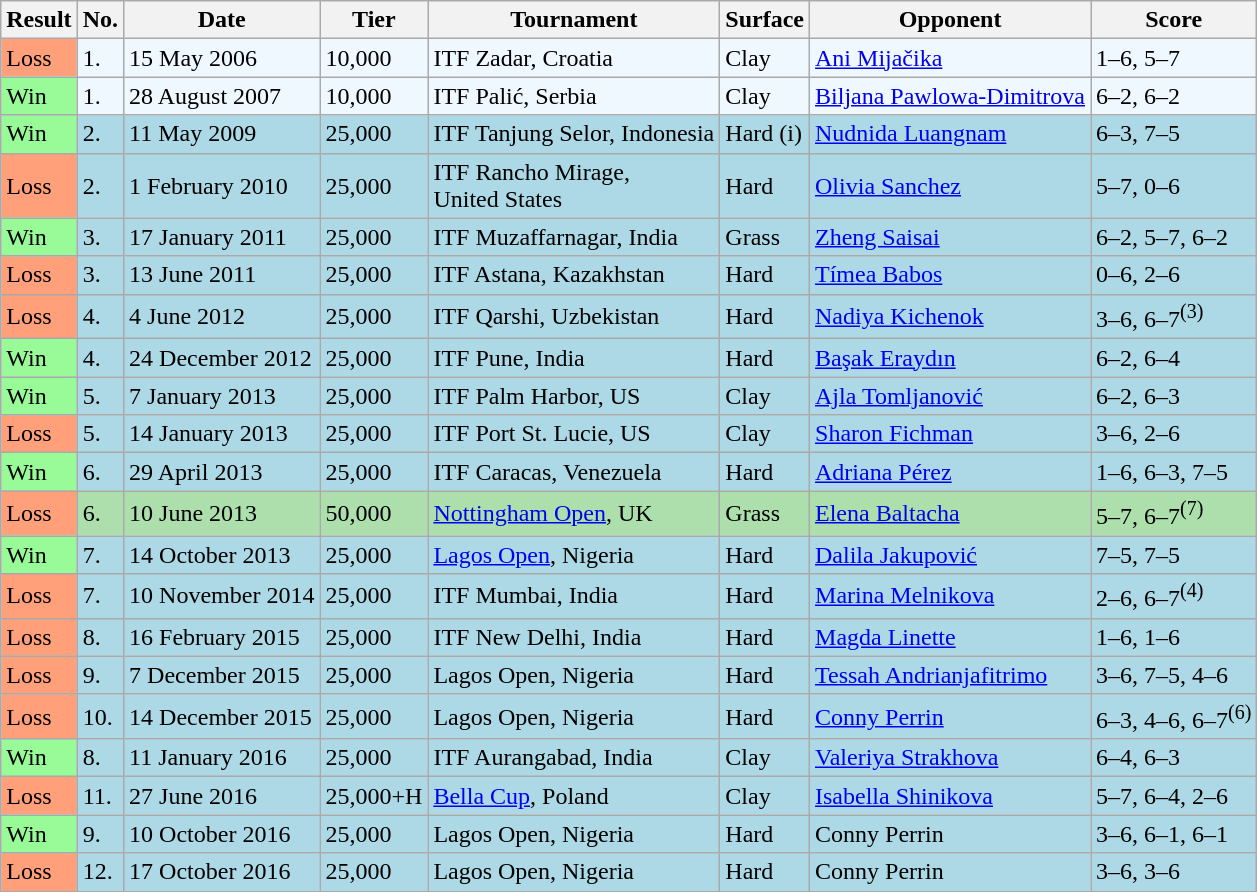<table class="sortable wikitable">
<tr>
<th>Result</th>
<th>No.</th>
<th>Date</th>
<th>Tier</th>
<th>Tournament</th>
<th>Surface</th>
<th>Opponent</th>
<th class="unsortable">Score</th>
</tr>
<tr style="background:#f0f8ff;">
<td style="background:#ffa07a;">Loss</td>
<td>1.</td>
<td>15 May 2006</td>
<td>10,000</td>
<td>ITF Zadar, Croatia</td>
<td>Clay</td>
<td> <a href='#'>Ani Mijačika</a></td>
<td>1–6, 5–7</td>
</tr>
<tr style="background:#f0f8ff;">
<td style="background:#98fb98;">Win</td>
<td>1.</td>
<td>28 August 2007</td>
<td>10,000</td>
<td>ITF Palić, Serbia</td>
<td>Clay</td>
<td> <a href='#'>Biljana Pawlowa-Dimitrova</a></td>
<td>6–2, 6–2</td>
</tr>
<tr style="background:lightblue;">
<td style="background:#98fb98;">Win</td>
<td>2.</td>
<td>11 May 2009</td>
<td>25,000</td>
<td>ITF Tanjung Selor, Indonesia</td>
<td>Hard (i)</td>
<td> <a href='#'>Nudnida Luangnam</a></td>
<td>6–3, 7–5</td>
</tr>
<tr style="background:lightblue;">
<td style="background:#ffa07a;">Loss</td>
<td>2.</td>
<td>1 February 2010</td>
<td>25,000</td>
<td>ITF Rancho Mirage,<br>United States</td>
<td>Hard</td>
<td> <a href='#'>Olivia Sanchez</a></td>
<td>5–7, 0–6</td>
</tr>
<tr style="background:lightblue;">
<td style="background:#98fb98;">Win</td>
<td>3.</td>
<td>17 January 2011</td>
<td>25,000</td>
<td>ITF Muzaffarnagar, India</td>
<td>Grass</td>
<td> <a href='#'>Zheng Saisai</a></td>
<td>6–2, 5–7, 6–2</td>
</tr>
<tr style="background:lightblue;">
<td style="background:#ffa07a;">Loss</td>
<td>3.</td>
<td>13 June 2011</td>
<td>25,000</td>
<td>ITF Astana, Kazakhstan</td>
<td>Hard</td>
<td> <a href='#'>Tímea Babos</a></td>
<td>0–6, 2–6</td>
</tr>
<tr style="background:lightblue;">
<td style="background:#ffa07a;">Loss</td>
<td>4.</td>
<td>4 June 2012</td>
<td>25,000</td>
<td>ITF Qarshi, Uzbekistan</td>
<td>Hard</td>
<td> <a href='#'>Nadiya Kichenok</a></td>
<td>3–6, 6–7<sup>(3)</sup></td>
</tr>
<tr style="background:lightblue;">
<td style="background:#98fb98;">Win</td>
<td>4.</td>
<td>24 December 2012</td>
<td>25,000</td>
<td>ITF Pune, India</td>
<td>Hard</td>
<td> <a href='#'>Başak Eraydın</a></td>
<td>6–2, 6–4</td>
</tr>
<tr style="background:lightblue;">
<td style="background:#98fb98;">Win</td>
<td>5.</td>
<td>7 January 2013</td>
<td>25,000</td>
<td>ITF Palm Harbor, US</td>
<td>Clay</td>
<td> <a href='#'>Ajla Tomljanović</a></td>
<td>6–2, 6–3</td>
</tr>
<tr style="background:lightblue;">
<td style="background:#ffa07a;">Loss</td>
<td>5.</td>
<td>14 January 2013</td>
<td>25,000</td>
<td>ITF Port St. Lucie, US</td>
<td>Clay</td>
<td> <a href='#'>Sharon Fichman</a></td>
<td>3–6, 2–6</td>
</tr>
<tr style="background:lightblue;">
<td style="background:#98fb98;">Win</td>
<td>6.</td>
<td>29 April 2013</td>
<td>25,000</td>
<td>ITF Caracas, Venezuela</td>
<td>Hard</td>
<td> <a href='#'>Adriana Pérez</a></td>
<td>1–6, 6–3, 7–5</td>
</tr>
<tr style="background:#addfad;">
<td style="background:#ffa07a;">Loss</td>
<td>6.</td>
<td>10 June 2013</td>
<td>50,000</td>
<td><a href='#'>Nottingham Open</a>, UK</td>
<td>Grass</td>
<td> <a href='#'>Elena Baltacha</a></td>
<td>5–7, 6–7<sup>(7)</sup></td>
</tr>
<tr style="background:lightblue;">
<td style="background:#98fb98;">Win</td>
<td>7.</td>
<td>14 October 2013</td>
<td>25,000</td>
<td><a href='#'>Lagos Open</a>, Nigeria</td>
<td>Hard</td>
<td> <a href='#'>Dalila Jakupović</a></td>
<td>7–5, 7–5</td>
</tr>
<tr style="background:lightblue;">
<td style="background:#ffa07a;">Loss</td>
<td>7.</td>
<td>10 November 2014</td>
<td>25,000</td>
<td>ITF Mumbai, India</td>
<td>Hard</td>
<td> <a href='#'>Marina Melnikova</a></td>
<td>2–6, 6–7<sup>(4)</sup></td>
</tr>
<tr style="background:lightblue;">
<td style="background:#ffa07a;">Loss</td>
<td>8.</td>
<td>16 February 2015</td>
<td>25,000</td>
<td>ITF New Delhi, India</td>
<td>Hard</td>
<td> <a href='#'>Magda Linette</a></td>
<td>1–6, 1–6</td>
</tr>
<tr style="background:lightblue;">
<td style="background:#ffa07a;">Loss</td>
<td>9.</td>
<td>7 December 2015</td>
<td>25,000</td>
<td>Lagos Open, Nigeria</td>
<td>Hard</td>
<td> <a href='#'>Tessah Andrianjafitrimo</a></td>
<td>3–6, 7–5, 4–6</td>
</tr>
<tr style="background:lightblue;">
<td style="background:#ffa07a;">Loss</td>
<td>10.</td>
<td>14 December 2015</td>
<td>25,000</td>
<td>Lagos Open, Nigeria</td>
<td>Hard</td>
<td> <a href='#'>Conny Perrin</a></td>
<td>6–3, 4–6, 6–7<sup>(6)</sup></td>
</tr>
<tr style="background:lightblue;">
<td style="background:#98fb98;">Win</td>
<td>8.</td>
<td>11 January 2016</td>
<td>25,000</td>
<td>ITF Aurangabad, India</td>
<td>Clay</td>
<td> <a href='#'>Valeriya Strakhova</a></td>
<td>6–4, 6–3</td>
</tr>
<tr style="background:lightblue;">
<td style="background:#ffa07a;">Loss</td>
<td>11.</td>
<td>27 June 2016</td>
<td>25,000+H</td>
<td><a href='#'>Bella Cup</a>, Poland</td>
<td>Clay</td>
<td> <a href='#'>Isabella Shinikova</a></td>
<td>5–7, 6–4, 2–6</td>
</tr>
<tr style="background:lightblue;">
<td style="background:#98fb98;">Win</td>
<td>9.</td>
<td>10 October 2016</td>
<td>25,000</td>
<td>Lagos Open, Nigeria</td>
<td>Hard</td>
<td> Conny Perrin</td>
<td>3–6, 6–1, 6–1</td>
</tr>
<tr style="background:lightblue;">
<td style="background:#ffa07a;">Loss</td>
<td>12.</td>
<td>17 October 2016</td>
<td>25,000</td>
<td>Lagos Open, Nigeria</td>
<td>Hard</td>
<td> Conny Perrin</td>
<td>3–6, 3–6</td>
</tr>
</table>
